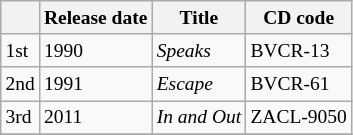<table class=wikitable style="font-size:small">
<tr>
<th></th>
<th>Release date</th>
<th>Title</th>
<th>CD code</th>
</tr>
<tr>
<td>1st</td>
<td>1990</td>
<td><em>Speaks</em></td>
<td>BVCR-13</td>
</tr>
<tr>
<td>2nd</td>
<td>1991</td>
<td><em>Escape</em></td>
<td>BVCR-61</td>
</tr>
<tr>
<td>3rd</td>
<td>2011</td>
<td><em>In and Out</em></td>
<td>ZACL-9050</td>
</tr>
<tr>
</tr>
</table>
